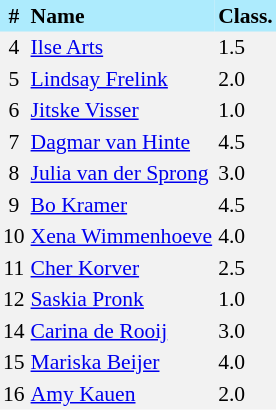<table border=0 cellpadding=2 cellspacing=0  |- bgcolor=#F2F2F2 style="text-align:center; font-size:90%;">
<tr bgcolor=#ADEBFD>
<th>#</th>
<th align=left>Name</th>
<th align=left>Class.</th>
</tr>
<tr>
<td>4</td>
<td align=left><a href='#'>Ilse Arts</a></td>
<td align=left>1.5</td>
</tr>
<tr>
<td>5</td>
<td align=left><a href='#'>Lindsay Frelink</a></td>
<td align=left>2.0</td>
</tr>
<tr>
<td>6</td>
<td align=left><a href='#'>Jitske Visser</a></td>
<td align=left>1.0</td>
</tr>
<tr>
<td>7</td>
<td align=left><a href='#'>Dagmar van Hinte</a></td>
<td align=left>4.5</td>
</tr>
<tr>
<td>8</td>
<td align=left><a href='#'>Julia van der Sprong</a></td>
<td align=left>3.0</td>
</tr>
<tr>
<td>9</td>
<td align=left><a href='#'>Bo Kramer</a></td>
<td align=left>4.5</td>
</tr>
<tr>
<td>10</td>
<td align=left><a href='#'>Xena Wimmenhoeve</a></td>
<td align=left>4.0</td>
</tr>
<tr>
<td>11</td>
<td align=left><a href='#'>Cher Korver</a></td>
<td align=left>2.5</td>
</tr>
<tr>
<td>12</td>
<td align=left><a href='#'>Saskia Pronk</a></td>
<td align=left>1.0</td>
</tr>
<tr>
<td>14</td>
<td align=left><a href='#'>Carina de Rooij</a></td>
<td align=left>3.0</td>
</tr>
<tr>
<td>15</td>
<td align=left><a href='#'>Mariska Beijer</a></td>
<td align=left>4.0</td>
</tr>
<tr>
<td>16</td>
<td align=left><a href='#'>Amy Kauen</a></td>
<td align=left>2.0</td>
</tr>
</table>
